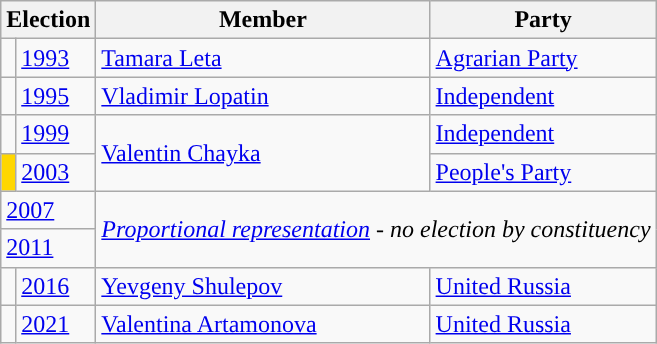<table class="wikitable">
<tr>
<th colspan="2">Election</th>
<th>Member</th>
<th>Party</th>
</tr>
<tr>
<td style="background-color:"></td>
<td><a href='#'>1993</a></td>
<td><a href='#'>Tamara Leta</a></td>
<td><a href='#'>Agrarian Party</a></td>
</tr>
<tr>
<td style="background-color:"></td>
<td><a href='#'>1995</a></td>
<td><a href='#'>Vladimir Lopatin</a></td>
<td><a href='#'>Independent</a></td>
</tr>
<tr>
<td style="background-color:"></td>
<td><a href='#'>1999</a></td>
<td rowspan=2><a href='#'>Valentin Chayka</a></td>
<td><a href='#'>Independent</a></td>
</tr>
<tr>
<td style="background-color:#FFD700"></td>
<td><a href='#'>2003</a></td>
<td><a href='#'>People's Party</a></td>
</tr>
<tr>
<td colspan=2><a href='#'>2007</a></td>
<td colspan=2 rowspan=2><em><a href='#'>Proportional representation</a> - no election by constituency</em></td>
</tr>
<tr>
<td colspan=2><a href='#'>2011</a></td>
</tr>
<tr>
<td style="background-color: "></td>
<td><a href='#'>2016</a></td>
<td><a href='#'>Yevgeny Shulepov</a></td>
<td><a href='#'>United Russia</a></td>
</tr>
<tr>
<td style="background-color: "></td>
<td><a href='#'>2021</a></td>
<td><a href='#'>Valentina Artamonova</a></td>
<td><a href='#'>United Russia</a></td>
</tr>
</table>
